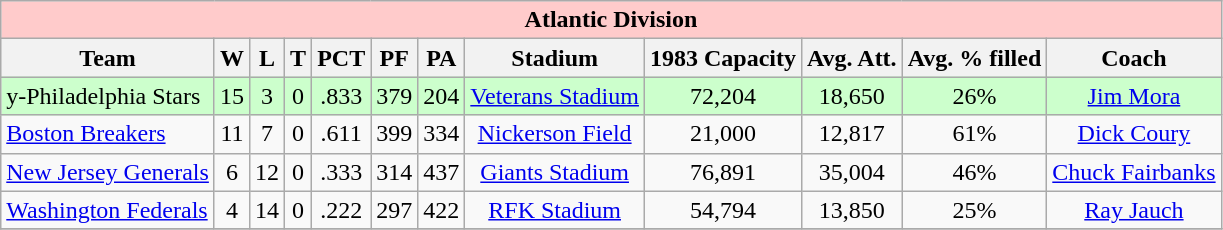<table class="wikitable">
<tr style="background:#ffcbcb;">
<td colspan="12" style="text-align:center;"><strong>Atlantic Division</strong></td>
</tr>
<tr style="background:#efefef;">
<th>Team</th>
<th>W</th>
<th>L</th>
<th>T</th>
<th>PCT</th>
<th>PF</th>
<th>PA</th>
<th>Stadium</th>
<th>1983 Capacity</th>
<th>Avg. Att.</th>
<th>Avg. % filled</th>
<th>Coach</th>
</tr>
<tr style="text-align:center; background:#cfc;">
<td align="left">y-Philadelphia Stars</td>
<td>15</td>
<td>3</td>
<td>0</td>
<td>.833</td>
<td>379</td>
<td>204</td>
<td><a href='#'>Veterans Stadium</a></td>
<td>72,204</td>
<td>18,650</td>
<td>26%</td>
<td><a href='#'>Jim Mora</a></td>
</tr>
<tr style="text-align:center;">
<td align="left"><a href='#'>Boston Breakers</a></td>
<td>11</td>
<td>7</td>
<td>0</td>
<td>.611</td>
<td>399</td>
<td>334</td>
<td><a href='#'>Nickerson Field</a></td>
<td>21,000</td>
<td>12,817</td>
<td>61%</td>
<td><a href='#'>Dick Coury</a></td>
</tr>
<tr style="text-align:center;">
<td align="left"><a href='#'>New Jersey Generals</a></td>
<td>6</td>
<td>12</td>
<td>0</td>
<td>.333</td>
<td>314</td>
<td>437</td>
<td><a href='#'>Giants Stadium</a></td>
<td>76,891</td>
<td>35,004</td>
<td>46%</td>
<td><a href='#'>Chuck Fairbanks</a></td>
</tr>
<tr style="text-align:center;">
<td align="left"><a href='#'>Washington Federals</a></td>
<td>4</td>
<td>14</td>
<td>0</td>
<td>.222</td>
<td>297</td>
<td>422</td>
<td><a href='#'>RFK Stadium</a></td>
<td>54,794</td>
<td>13,850</td>
<td>25%</td>
<td><a href='#'>Ray Jauch</a></td>
</tr>
<tr style="background:#ffcbcb;">
</tr>
</table>
